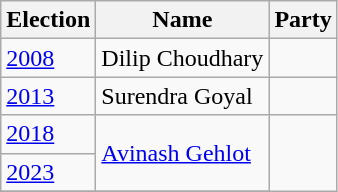<table class="wikitable sortable">
<tr>
<th>Election</th>
<th>Name</th>
<th colspan=2>Party</th>
</tr>
<tr>
<td><a href='#'>2008</a></td>
<td>Dilip Choudhary</td>
<td></td>
</tr>
<tr>
<td><a href='#'>2013</a></td>
<td>Surendra Goyal</td>
<td></td>
</tr>
<tr>
<td><a href='#'>2018</a></td>
<td rowspan=2><a href='#'>Avinash Gehlot</a></td>
</tr>
<tr>
<td><a href='#'>2023</a></td>
</tr>
<tr>
</tr>
</table>
